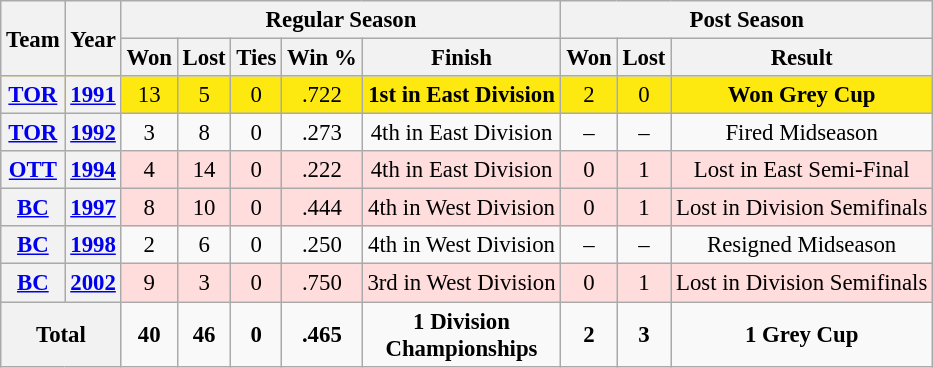<table class="wikitable" style="font-size: 95%; text-align:center;">
<tr>
<th rowspan="2">Team</th>
<th rowspan="2">Year</th>
<th colspan="5">Regular Season</th>
<th colspan="4">Post Season</th>
</tr>
<tr>
<th>Won</th>
<th>Lost</th>
<th>Ties</th>
<th>Win %</th>
<th>Finish</th>
<th>Won</th>
<th>Lost</th>
<th>Result</th>
</tr>
<tr ! style="background:#FDE910;">
<th><a href='#'>TOR</a></th>
<th><a href='#'>1991</a></th>
<td>13</td>
<td>5</td>
<td>0</td>
<td>.722</td>
<td><strong>1st in East Division</strong></td>
<td>2</td>
<td>0</td>
<td><strong>Won Grey Cup</strong></td>
</tr>
<tr>
<th><a href='#'>TOR</a></th>
<th><a href='#'>1992</a></th>
<td>3</td>
<td>8</td>
<td>0</td>
<td>.273</td>
<td>4th in East Division</td>
<td>–</td>
<td>–</td>
<td>Fired Midseason</td>
</tr>
<tr ! style="background:#fdd;">
<th><a href='#'>OTT</a></th>
<th><a href='#'>1994</a></th>
<td>4</td>
<td>14</td>
<td>0</td>
<td>.222</td>
<td>4th in East Division</td>
<td>0</td>
<td>1</td>
<td>Lost in East Semi-Final</td>
</tr>
<tr ! style="background:#fdd;">
<th><a href='#'>BC</a></th>
<th><a href='#'>1997</a></th>
<td>8</td>
<td>10</td>
<td>0</td>
<td>.444</td>
<td>4th in West Division</td>
<td>0</td>
<td>1</td>
<td>Lost in Division Semifinals</td>
</tr>
<tr>
<th><a href='#'>BC</a></th>
<th><a href='#'>1998</a></th>
<td>2</td>
<td>6</td>
<td>0</td>
<td>.250</td>
<td>4th in West Division</td>
<td>–</td>
<td>–</td>
<td>Resigned Midseason</td>
</tr>
<tr ! style="background:#fdd;">
<th><a href='#'>BC</a></th>
<th><a href='#'>2002</a></th>
<td>9</td>
<td>3</td>
<td>0</td>
<td>.750</td>
<td>3rd in West Division</td>
<td>0</td>
<td>1</td>
<td>Lost in Division Semifinals</td>
</tr>
<tr>
<th colspan="2"><strong>Total</strong></th>
<td><strong>40</strong></td>
<td><strong>46</strong></td>
<td><strong>0</strong></td>
<td><strong>.465</strong></td>
<td><strong>1 Division<br>Championships</strong></td>
<td><strong>2</strong></td>
<td><strong>3</strong></td>
<td><strong>1 Grey Cup</strong></td>
</tr>
</table>
